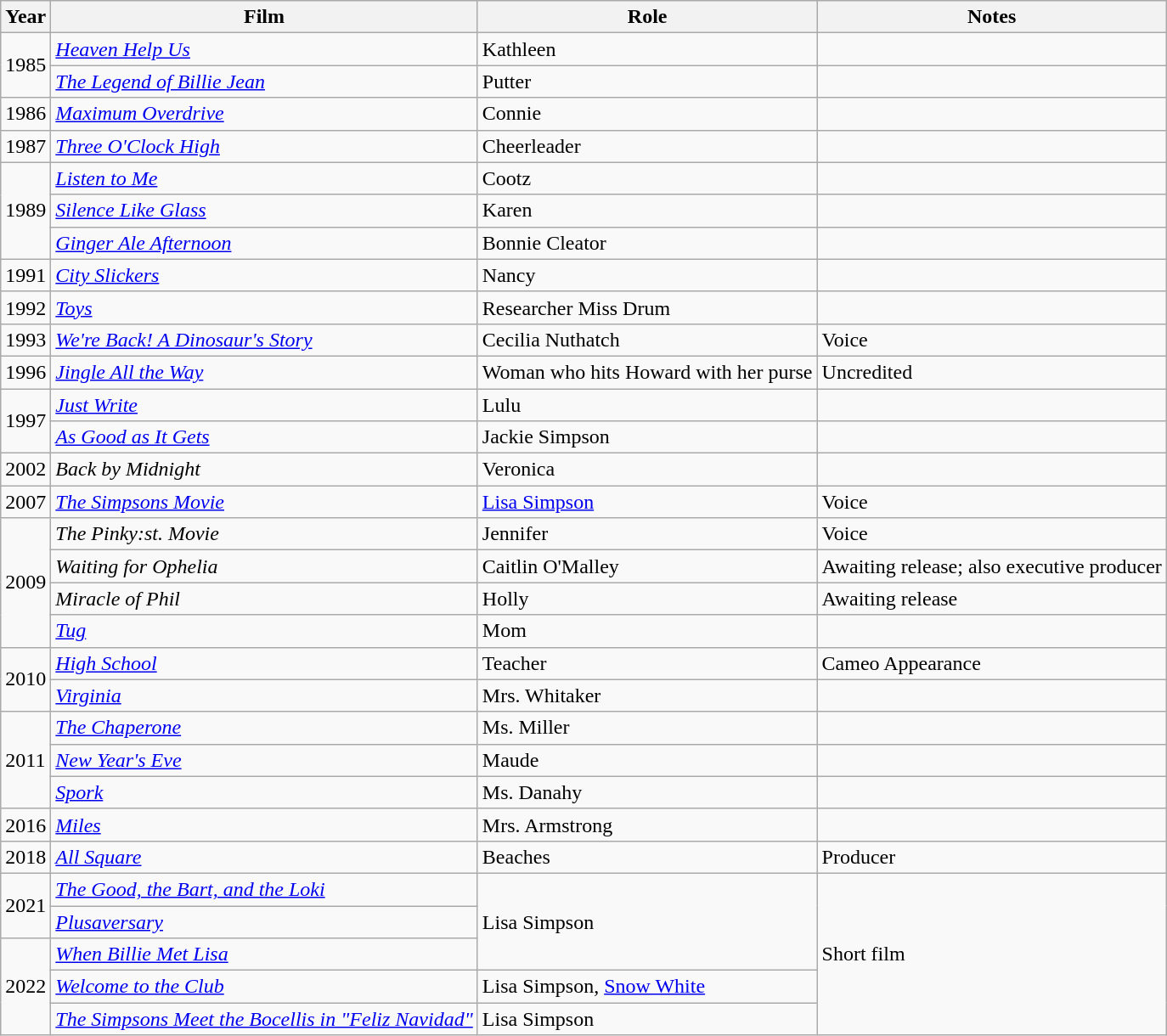<table class="wikitable sortable">
<tr Mamas Family>
<th>Year</th>
<th>Film</th>
<th>Role</th>
<th>Notes</th>
</tr>
<tr>
<td rowspan="2">1985</td>
<td><em><a href='#'>Heaven Help Us</a></em></td>
<td>Kathleen</td>
<td></td>
</tr>
<tr>
<td><em><a href='#'>The Legend of Billie Jean</a></em></td>
<td>Putter</td>
<td></td>
</tr>
<tr>
<td>1986</td>
<td><em><a href='#'>Maximum Overdrive</a></em></td>
<td>Connie</td>
<td></td>
</tr>
<tr>
<td>1987</td>
<td><em><a href='#'>Three O'Clock High</a></em></td>
<td>Cheerleader</td>
<td></td>
</tr>
<tr>
<td rowspan="3">1989</td>
<td><em><a href='#'>Listen to Me</a></em></td>
<td>Cootz</td>
<td></td>
</tr>
<tr>
<td><em><a href='#'>Silence Like Glass</a></em></td>
<td>Karen</td>
<td></td>
</tr>
<tr>
<td><em><a href='#'>Ginger Ale Afternoon</a></em></td>
<td>Bonnie Cleator</td>
<td></td>
</tr>
<tr>
<td>1991</td>
<td><em><a href='#'>City Slickers</a></em></td>
<td>Nancy</td>
<td></td>
</tr>
<tr>
<td>1992</td>
<td><em><a href='#'>Toys</a></em></td>
<td>Researcher Miss Drum</td>
<td></td>
</tr>
<tr>
<td>1993</td>
<td><em><a href='#'>We're Back! A Dinosaur's Story</a></em></td>
<td>Cecilia Nuthatch</td>
<td>Voice</td>
</tr>
<tr>
<td>1996</td>
<td><em><a href='#'>Jingle All the Way</a></em></td>
<td>Woman who hits Howard with her purse</td>
<td>Uncredited</td>
</tr>
<tr>
<td rowspan="2">1997</td>
<td><em><a href='#'>Just Write</a></em></td>
<td>Lulu</td>
<td></td>
</tr>
<tr 2000>
<td><em><a href='#'>As Good as It Gets</a></em></td>
<td>Jackie Simpson</td>
<td></td>
</tr>
<tr>
<td>2002</td>
<td><em>Back by Midnight</em></td>
<td>Veronica</td>
<td></td>
</tr>
<tr>
<td>2007</td>
<td><em><a href='#'>The Simpsons Movie</a></em></td>
<td><a href='#'>Lisa Simpson</a></td>
<td>Voice</td>
</tr>
<tr>
<td rowspan="4">2009</td>
<td><em>The Pinky:st. Movie</em></td>
<td>Jennifer</td>
<td>Voice</td>
</tr>
<tr>
<td><em>Waiting for Ophelia</em></td>
<td>Caitlin O'Malley</td>
<td>Awaiting release; also executive producer</td>
</tr>
<tr>
<td><em>Miracle of Phil</em></td>
<td>Holly</td>
<td>Awaiting release</td>
</tr>
<tr>
<td><em><a href='#'>Tug</a></em></td>
<td>Mom</td>
<td></td>
</tr>
<tr>
<td rowspan="2">2010</td>
<td><em><a href='#'>High School</a></em></td>
<td>Teacher</td>
<td>Cameo Appearance</td>
</tr>
<tr>
<td><em><a href='#'>Virginia</a></em></td>
<td>Mrs. Whitaker</td>
<td></td>
</tr>
<tr>
<td rowspan="3">2011</td>
<td><em><a href='#'>The Chaperone</a></em></td>
<td>Ms. Miller</td>
<td></td>
</tr>
<tr>
<td><em><a href='#'>New Year's Eve</a></em></td>
<td>Maude</td>
<td></td>
</tr>
<tr>
<td><em><a href='#'>Spork</a></em></td>
<td>Ms. Danahy</td>
<td></td>
</tr>
<tr>
<td>2016</td>
<td><em><a href='#'>Miles</a></em></td>
<td>Mrs. Armstrong</td>
<td></td>
</tr>
<tr>
<td>2018</td>
<td><em><a href='#'>All Square</a></em></td>
<td>Beaches</td>
<td>Producer</td>
</tr>
<tr>
<td rowspan=2>2021</td>
<td><em><a href='#'>The Good, the Bart, and the Loki</a></em></td>
<td rowspan=3>Lisa Simpson</td>
<td rowspan=5>Short film</td>
</tr>
<tr>
<td><em><a href='#'>Plusaversary</a></em></td>
</tr>
<tr>
<td rowspan=3>2022</td>
<td><em><a href='#'>When Billie Met Lisa</a></em></td>
</tr>
<tr>
<td><em><a href='#'>Welcome to the Club</a></em></td>
<td>Lisa Simpson, <a href='#'>Snow White</a></td>
</tr>
<tr>
<td><em><a href='#'>The Simpsons Meet the Bocellis in "Feliz Navidad"</a></em></td>
<td>Lisa Simpson</td>
</tr>
</table>
